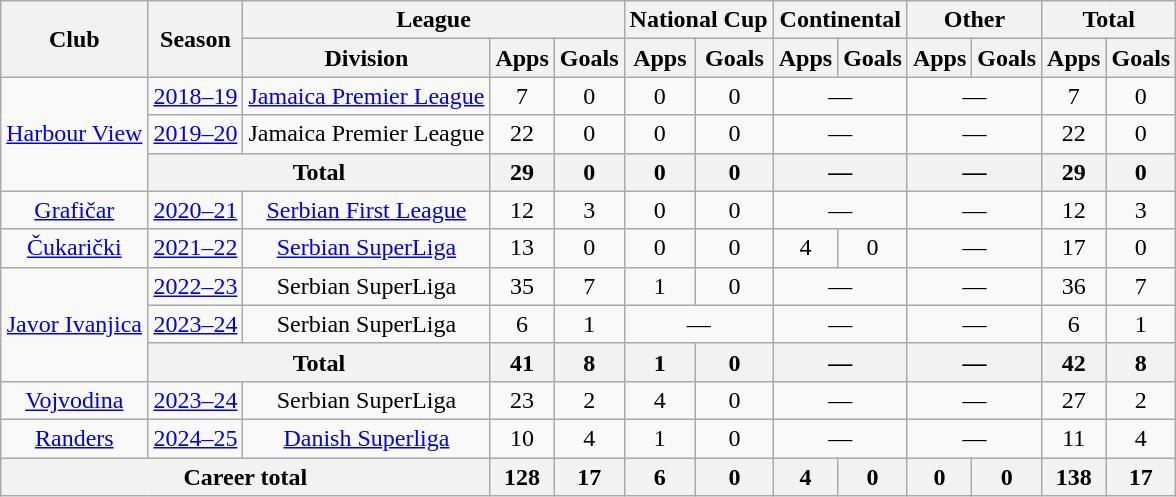<table class="wikitable" style="text-align: center">
<tr>
<th rowspan="2">Club</th>
<th rowspan="2">Season</th>
<th colspan="3">League</th>
<th colspan="2">National Cup</th>
<th colspan="2">Continental</th>
<th colspan="2">Other</th>
<th colspan="2">Total</th>
</tr>
<tr>
<th>Division</th>
<th>Apps</th>
<th>Goals</th>
<th>Apps</th>
<th>Goals</th>
<th>Apps</th>
<th>Goals</th>
<th>Apps</th>
<th>Goals</th>
<th>Apps</th>
<th>Goals</th>
</tr>
<tr>
<td rowspan="3"><a href='#'>Harbour View</a></td>
<td><a href='#'>2018–19</a></td>
<td><a href='#'>Jamaica Premier League</a></td>
<td>7</td>
<td>0</td>
<td>0</td>
<td>0</td>
<td colspan="2">—</td>
<td colspan="2">—</td>
<td>7</td>
<td>0</td>
</tr>
<tr>
<td><a href='#'>2019–20</a></td>
<td>Jamaica Premier League</td>
<td>22</td>
<td>0</td>
<td>0</td>
<td>0</td>
<td colspan="2">—</td>
<td colspan="2">—</td>
<td>22</td>
<td>0</td>
</tr>
<tr>
<th colspan="2">Total</th>
<th>29</th>
<th>0</th>
<th>0</th>
<th>0</th>
<th colspan="2">—</th>
<th colspan="2">—</th>
<th>29</th>
<th>0</th>
</tr>
<tr>
<td><a href='#'>Grafičar</a></td>
<td><a href='#'>2020–21</a></td>
<td><a href='#'>Serbian First League</a></td>
<td>12</td>
<td>3</td>
<td>0</td>
<td>0</td>
<td colspan="2">—</td>
<td colspan="2">—</td>
<td>12</td>
<td>3</td>
</tr>
<tr>
<td><a href='#'>Čukarički</a></td>
<td><a href='#'>2021–22</a></td>
<td><a href='#'>Serbian SuperLiga</a></td>
<td>13</td>
<td>0</td>
<td>0</td>
<td>0</td>
<td>4</td>
<td>0</td>
<td colspan="2">—</td>
<td>17</td>
<td>0</td>
</tr>
<tr>
<td rowspan="3"><a href='#'>Javor Ivanjica</a></td>
<td><a href='#'>2022–23</a></td>
<td>Serbian SuperLiga</td>
<td>35</td>
<td>7</td>
<td>1</td>
<td>0</td>
<td colspan="2">—</td>
<td colspan="2">—</td>
<td>36</td>
<td>7</td>
</tr>
<tr>
<td><a href='#'>2023–24</a></td>
<td>Serbian SuperLiga</td>
<td>6</td>
<td>1</td>
<td colspan="2">—</td>
<td colspan="2">—</td>
<td colspan="2">—</td>
<td>6</td>
<td>1</td>
</tr>
<tr>
<th colspan="2">Total</th>
<th>41</th>
<th>8</th>
<th>1</th>
<th>0</th>
<th colspan="2">—</th>
<th colspan="2">—</th>
<th>42</th>
<th>8</th>
</tr>
<tr>
<td><a href='#'>Vojvodina</a></td>
<td><a href='#'>2023–24</a></td>
<td>Serbian SuperLiga</td>
<td>23</td>
<td>2</td>
<td>4</td>
<td>0</td>
<td colspan="2">—</td>
<td colspan="2">—</td>
<td>27</td>
<td>2</td>
</tr>
<tr>
<td><a href='#'>Randers</a></td>
<td><a href='#'>2024–25</a></td>
<td><a href='#'>Danish Superliga</a></td>
<td>10</td>
<td>4</td>
<td>1</td>
<td>0</td>
<td colspan="2">—</td>
<td colspan="2">—</td>
<td>11</td>
<td>4</td>
</tr>
<tr>
<th colspan="3">Career total</th>
<th>128</th>
<th>17</th>
<th>6</th>
<th>0</th>
<th>4</th>
<th>0</th>
<th>0</th>
<th>0</th>
<th>138</th>
<th>17</th>
</tr>
</table>
